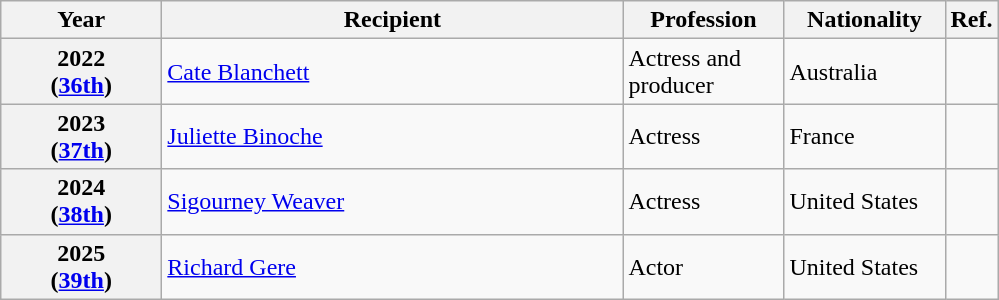<table class="wikitable">
<tr>
<th width="100">Year</th>
<th width="300">Recipient</th>
<th width="100">Profession</th>
<th width="100">Nationality</th>
<th width="10">Ref.</th>
</tr>
<tr>
<th style="text-align:center;">2022<br>(<a href='#'>36th</a>)</th>
<td><a href='#'>Cate Blanchett</a></td>
<td>Actress and producer</td>
<td>Australia</td>
<td></td>
</tr>
<tr>
<th style="text-align:center;">2023<br>(<a href='#'>37th</a>)</th>
<td><a href='#'>Juliette Binoche</a></td>
<td>Actress</td>
<td>France</td>
<td></td>
</tr>
<tr>
<th style="text-align:center;">2024<br>(<a href='#'>38th</a>)</th>
<td><a href='#'>Sigourney Weaver</a></td>
<td>Actress</td>
<td>United States</td>
<td></td>
</tr>
<tr>
<th style="text-align:center;">2025<br>(<a href='#'>39th</a>)</th>
<td><a href='#'>Richard Gere</a></td>
<td>Actor</td>
<td>United States</td>
<td></td>
</tr>
</table>
